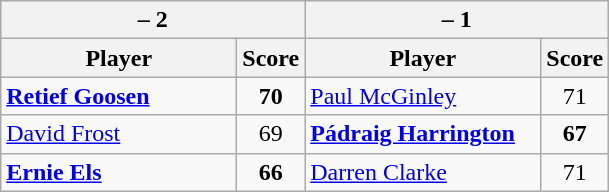<table class=wikitable>
<tr>
<th colspan=2> – 2</th>
<th colspan=2> – 1</th>
</tr>
<tr>
<th width=150>Player</th>
<th>Score</th>
<th width=150>Player</th>
<th>Score</th>
</tr>
<tr>
<td><strong><a href='#'>Retief Goosen</a></strong></td>
<td align=center><strong>70</strong></td>
<td><a href='#'>Paul McGinley</a></td>
<td align=center>71</td>
</tr>
<tr>
<td><a href='#'>David Frost</a></td>
<td align=center>69</td>
<td><strong><a href='#'>Pádraig Harrington</a></strong></td>
<td align=center><strong>67</strong></td>
</tr>
<tr>
<td><strong><a href='#'>Ernie Els</a></strong></td>
<td align=center><strong>66</strong></td>
<td><a href='#'>Darren Clarke</a></td>
<td align=center>71</td>
</tr>
</table>
